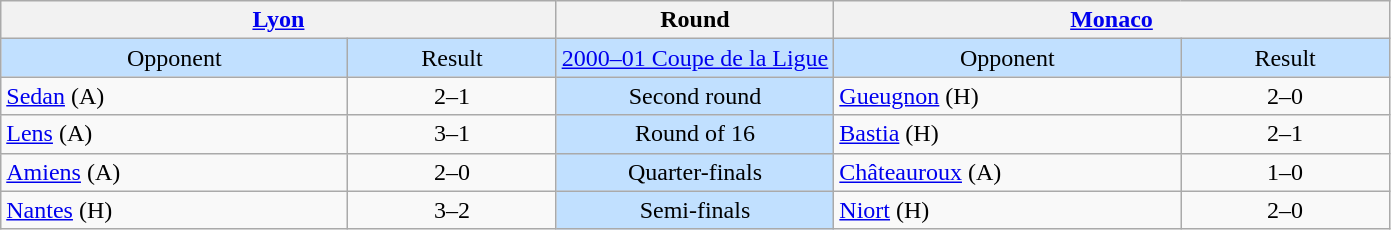<table class="wikitable" style="text-align:center; white-space:nowrap;">
<tr>
<th colspan="2"><a href='#'>Lyon</a></th>
<th>Round</th>
<th colspan="2"><a href='#'>Monaco</a></th>
</tr>
<tr style="background:#C1E0FF;">
<td style="width:25%;">Opponent</td>
<td style="width:15%;">Result</td>
<td><a href='#'>2000–01 Coupe de la Ligue</a></td>
<td style="width:25%;">Opponent</td>
<td style="width:15%;">Result</td>
</tr>
<tr>
<td style="text-align:left"><a href='#'>Sedan</a> (A)</td>
<td>2–1</td>
<td style="background:#C1E0FF;">Second round</td>
<td style="text-align:left"><a href='#'>Gueugnon</a> (H)</td>
<td>2–0</td>
</tr>
<tr>
<td style="text-align:left"><a href='#'>Lens</a> (A)</td>
<td>3–1</td>
<td style="background:#C1E0FF;">Round of 16</td>
<td style="text-align:left"><a href='#'>Bastia</a> (H)</td>
<td>2–1</td>
</tr>
<tr>
<td style="text-align:left"><a href='#'>Amiens</a> (A)</td>
<td>2–0</td>
<td style="background:#C1E0FF;">Quarter-finals</td>
<td style="text-align:left"><a href='#'>Châteauroux</a> (A)</td>
<td>1–0</td>
</tr>
<tr>
<td style="text-align:left"><a href='#'>Nantes</a> (H)</td>
<td>3–2</td>
<td style="background:#C1E0FF;">Semi-finals</td>
<td style="text-align:left"><a href='#'>Niort</a> (H)</td>
<td>2–0</td>
</tr>
</table>
